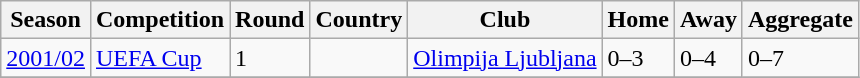<table class="wikitable">
<tr>
<th>Season</th>
<th>Competition</th>
<th>Round</th>
<th>Country</th>
<th>Club</th>
<th>Home</th>
<th>Away</th>
<th>Aggregate</th>
</tr>
<tr>
<td><a href='#'>2001/02</a></td>
<td><a href='#'>UEFA Cup</a></td>
<td>1</td>
<td></td>
<td><a href='#'>Olimpija Ljubljana</a></td>
<td>0–3</td>
<td>0–4</td>
<td>0–7</td>
</tr>
<tr>
</tr>
</table>
